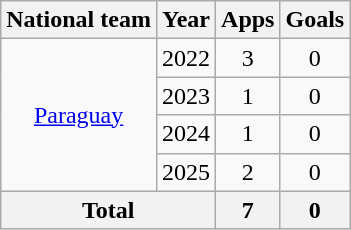<table class="wikitable" style="text-align:center">
<tr>
<th>National team</th>
<th>Year</th>
<th>Apps</th>
<th>Goals</th>
</tr>
<tr>
<td rowspan="4"><a href='#'>Paraguay</a></td>
<td>2022</td>
<td>3</td>
<td>0</td>
</tr>
<tr>
<td>2023</td>
<td>1</td>
<td>0</td>
</tr>
<tr>
<td>2024</td>
<td>1</td>
<td>0</td>
</tr>
<tr>
<td>2025</td>
<td>2</td>
<td>0</td>
</tr>
<tr>
<th colspan="2">Total</th>
<th>7</th>
<th>0</th>
</tr>
</table>
